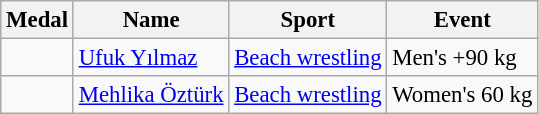<table class="wikitable sortable" style="font-size: 95%;">
<tr>
<th>Medal</th>
<th>Name</th>
<th>Sport</th>
<th>Event</th>
</tr>
<tr>
<td></td>
<td><a href='#'>Ufuk Yılmaz</a></td>
<td><a href='#'>Beach wrestling</a></td>
<td>Men's +90 kg</td>
</tr>
<tr>
<td></td>
<td><a href='#'>Mehlika Öztürk</a></td>
<td><a href='#'>Beach wrestling</a></td>
<td>Women's 60 kg</td>
</tr>
</table>
